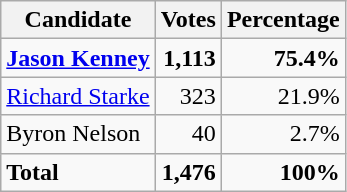<table class="wikitable">
<tr>
<th>Candidate</th>
<th>Votes</th>
<th>Percentage</th>
</tr>
<tr>
<td><strong><a href='#'>Jason Kenney</a></strong></td>
<td style="text-align:right"><strong>1,113</strong></td>
<td style="text-align:right"><strong>75.4%</strong></td>
</tr>
<tr>
<td><a href='#'>Richard Starke</a></td>
<td style="text-align:right">323</td>
<td style="text-align:right">21.9%</td>
</tr>
<tr>
<td>Byron Nelson</td>
<td style="text-align:right">40</td>
<td style="text-align:right">2.7%</td>
</tr>
<tr>
<td><strong>Total</strong></td>
<td style="text-align:right"><strong>1,476</strong></td>
<td style="text-align:right"><strong>100%</strong></td>
</tr>
</table>
